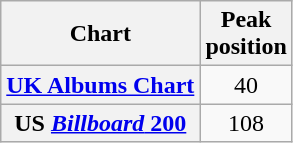<table class="wikitable sortable plainrowheaders">
<tr>
<th scope="col">Chart</th>
<th scope="col">Peak<br>position</th>
</tr>
<tr>
<th scope="row"><a href='#'>UK Albums Chart</a></th>
<td align="center">40</td>
</tr>
<tr>
<th scope="row">US <a href='#'><em>Billboard</em> 200</a></th>
<td align="center">108</td>
</tr>
</table>
